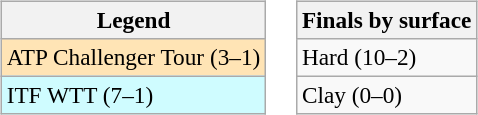<table>
<tr valign=top>
<td><br><table class=wikitable style=font-size:97%>
<tr>
<th>Legend</th>
</tr>
<tr style="background:moccasin;">
<td>ATP Challenger Tour (3–1)</td>
</tr>
<tr style="background:#cffcff;">
<td>ITF WTT (7–1)</td>
</tr>
</table>
</td>
<td><br><table class=wikitable style=font-size:97%>
<tr>
<th>Finals by surface</th>
</tr>
<tr>
<td>Hard (10–2)</td>
</tr>
<tr>
<td>Clay (0–0)</td>
</tr>
</table>
</td>
</tr>
</table>
